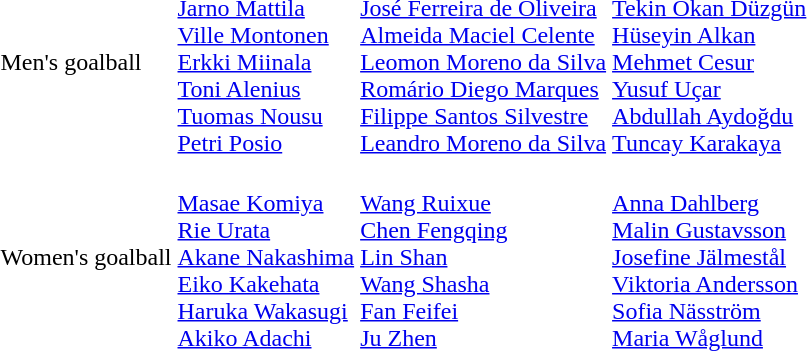<table>
<tr>
<td>Men's goalball<br></td>
<td><br><a href='#'>Jarno Mattila</a><br><a href='#'>Ville Montonen</a><br><a href='#'>Erkki Miinala</a><br><a href='#'>Toni Alenius</a><br><a href='#'>Tuomas Nousu</a><br><a href='#'>Petri Posio</a></td>
<td><br><a href='#'>José Ferreira de Oliveira</a><br><a href='#'>Almeida Maciel Celente</a><br><a href='#'>Leomon Moreno da Silva</a><br><a href='#'>Romário Diego Marques</a><br><a href='#'>Filippe Santos Silvestre</a><br><a href='#'>Leandro Moreno da Silva</a></td>
<td><br><a href='#'>Tekin Okan Düzgün</a><br><a href='#'>Hüseyin Alkan</a><br><a href='#'>Mehmet Cesur</a><br><a href='#'>Yusuf Uçar</a><br><a href='#'>Abdullah Aydoğdu</a><br><a href='#'>Tuncay Karakaya</a></td>
</tr>
<tr>
<td>Women's goalball<br></td>
<td><br><a href='#'>Masae Komiya</a><br><a href='#'>Rie Urata</a><br><a href='#'>Akane Nakashima</a><br><a href='#'>Eiko Kakehata</a><br><a href='#'>Haruka Wakasugi</a><br><a href='#'>Akiko Adachi</a></td>
<td><br><a href='#'>Wang Ruixue</a><br><a href='#'>Chen Fengqing</a><br><a href='#'>Lin Shan</a><br><a href='#'>Wang Shasha</a><br><a href='#'>Fan Feifei</a><br><a href='#'>Ju Zhen</a></td>
<td><br><a href='#'>Anna Dahlberg</a><br><a href='#'>Malin Gustavsson</a><br><a href='#'>Josefine Jälmestål</a><br><a href='#'>Viktoria Andersson</a><br><a href='#'>Sofia Näsström</a><br><a href='#'>Maria Wåglund</a></td>
</tr>
</table>
